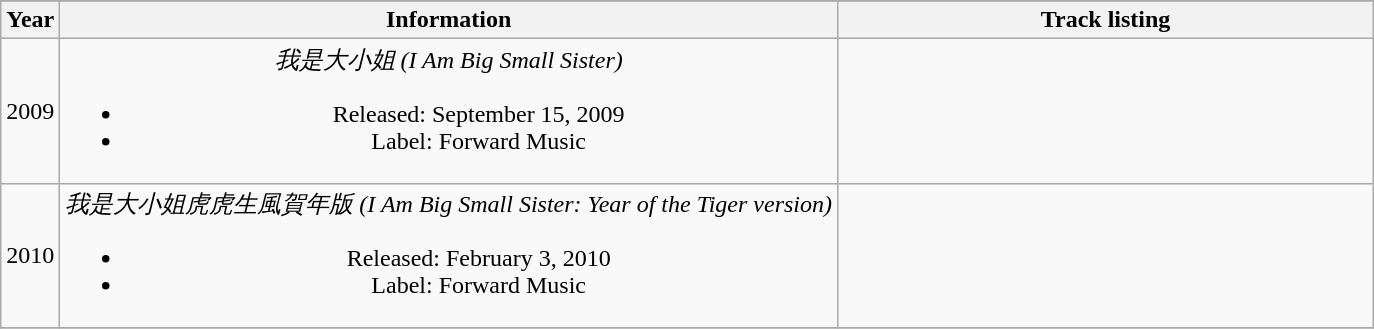<table class="wikitable">
<tr>
</tr>
<tr>
<th>Year</th>
<th>Information</th>
<th width="350">Track listing</th>
</tr>
<tr>
<td>2009</td>
<td align="center"><em>我是大小姐 (I Am Big Small Sister)</em><br><ul><li>Released: September 15, 2009</li><li>Label: Forward Music</li></ul></td>
<td></td>
</tr>
<tr>
<td>2010</td>
<td align="center"><em>我是大小姐虎虎生風賀年版 (I Am Big Small Sister: Year of the Tiger version)</em><br><ul><li>Released: February 3, 2010</li><li>Label: Forward Music</li></ul></td>
<td></td>
</tr>
<tr>
</tr>
</table>
